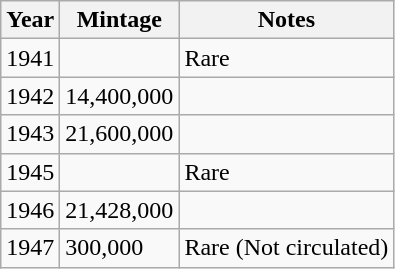<table class="wikitable">
<tr>
<th scope="col">Year</th>
<th scope="col">Mintage</th>
<th scope="col">Notes</th>
</tr>
<tr>
<td>1941</td>
<td></td>
<td>Rare</td>
</tr>
<tr>
<td>1942</td>
<td>14,400,000</td>
<td></td>
</tr>
<tr>
<td>1943</td>
<td>21,600,000</td>
<td></td>
</tr>
<tr>
<td>1945</td>
<td></td>
<td>Rare</td>
</tr>
<tr>
<td>1946</td>
<td>21,428,000</td>
<td></td>
</tr>
<tr>
<td>1947</td>
<td>300,000</td>
<td>Rare (Not circulated)</td>
</tr>
</table>
